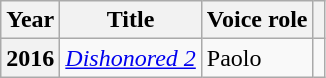<table class="wikitable plainrowheaders" style="margin-right: 0;">
<tr>
<th scope="col">Year</th>
<th scope="col">Title</th>
<th scope="col">Voice role</th>
<th scope="col"></th>
</tr>
<tr>
<th scope="row">2016</th>
<td><em><a href='#'>Dishonored 2</a></em></td>
<td>Paolo</td>
<td style="text-align: center;"></td>
</tr>
</table>
